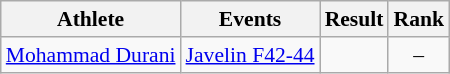<table class=wikitable style="font-size:90%">
<tr align=center>
<th>Athlete</th>
<th>Events</th>
<th>Result</th>
<th>Rank</th>
</tr>
<tr align=center>
<td align=left><a href='#'>Mohammad Durani</a></td>
<td align=left><a href='#'>Javelin F42-44</a></td>
<td></td>
<td>–</td>
</tr>
</table>
